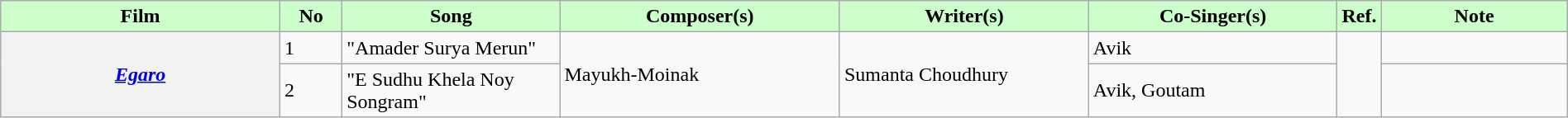<table class="wikitable plainrowheaders" style="width:100%;" textcolor:#000;">
<tr style="background:#cfc; text-align:center;">
<td scope="col" style="width:18%;"><strong>Film</strong></td>
<td scope="col" style="width:4%;"><strong>No</strong></td>
<td scope="col" style="width:14%;"><strong>Song</strong></td>
<td scope="col" style="width:18%;"><strong>Composer(s)</strong></td>
<td scope="col" style="width:16%;"><strong>Writer(s)</strong></td>
<td scope="col" style="width:16%;"><strong>Co-Singer(s)</strong></td>
<td scope="col" style="width:2%;"><strong>Ref.</strong></td>
<td scope="col" style="width:12%;"><strong>Note</strong></td>
</tr>
<tr>
<th rowspan="2" scope="row"><em><a href='#'>Egaro</a></em></th>
<td>1</td>
<td>"Amader Surya Merun"</td>
<td rowspan="2">Mayukh-Moinak</td>
<td rowspan="2">Sumanta Choudhury</td>
<td>Avik</td>
<td rowspan="2"></td>
<td></td>
</tr>
<tr>
<td>2</td>
<td>"E Sudhu Khela Noy Songram"</td>
<td>Avik, Goutam</td>
<td></td>
</tr>
</table>
